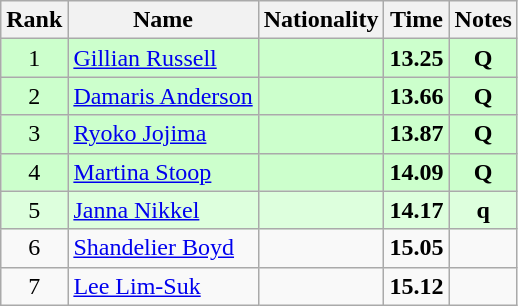<table class="wikitable sortable" style="text-align:center">
<tr>
<th>Rank</th>
<th>Name</th>
<th>Nationality</th>
<th>Time</th>
<th>Notes</th>
</tr>
<tr bgcolor=ccffcc>
<td>1</td>
<td align=left><a href='#'>Gillian Russell</a></td>
<td align=left></td>
<td><strong>13.25</strong></td>
<td><strong>Q</strong></td>
</tr>
<tr bgcolor=ccffcc>
<td>2</td>
<td align=left><a href='#'>Damaris Anderson</a></td>
<td align=left></td>
<td><strong>13.66</strong></td>
<td><strong>Q</strong></td>
</tr>
<tr bgcolor=ccffcc>
<td>3</td>
<td align=left><a href='#'>Ryoko Jojima</a></td>
<td align=left></td>
<td><strong>13.87</strong></td>
<td><strong>Q</strong></td>
</tr>
<tr bgcolor=ccffcc>
<td>4</td>
<td align=left><a href='#'>Martina Stoop</a></td>
<td align=left></td>
<td><strong>14.09</strong></td>
<td><strong>Q</strong></td>
</tr>
<tr bgcolor=ddffdd>
<td>5</td>
<td align=left><a href='#'>Janna Nikkel</a></td>
<td align=left></td>
<td><strong>14.17</strong></td>
<td><strong>q</strong></td>
</tr>
<tr>
<td>6</td>
<td align=left><a href='#'>Shandelier Boyd</a></td>
<td align=left></td>
<td><strong>15.05</strong></td>
<td></td>
</tr>
<tr>
<td>7</td>
<td align=left><a href='#'>Lee Lim-Suk</a></td>
<td align=left></td>
<td><strong>15.12</strong></td>
<td></td>
</tr>
</table>
